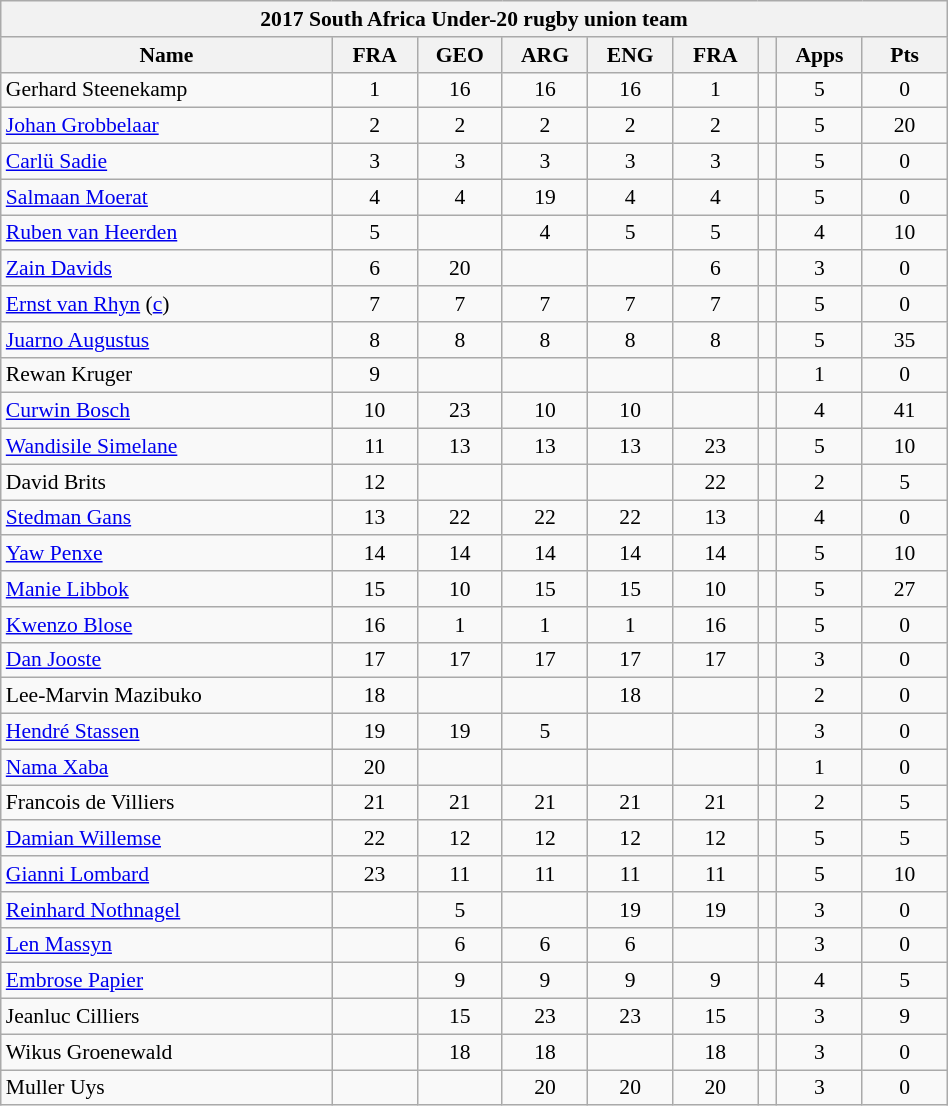<table class="wikitable collapsible collapsed" style="text-align:center; font-size:90%; width:50%">
<tr>
<th colspan="100%">2017 South Africa Under-20 rugby union team</th>
</tr>
<tr>
<th style="width:35%;">Name</th>
<th style="width:9%;">FRA</th>
<th style="width:9%;">GEO</th>
<th style="width:9%;">ARG</th>
<th style="width:9%;">ENG</th>
<th style="width:9%;">FRA</th>
<th style="width:2%;"></th>
<th style="width:9%;">Apps</th>
<th style="width:9%;">Pts</th>
</tr>
<tr>
<td style="text-align:left;">Gerhard Steenekamp</td>
<td>1</td>
<td>16 </td>
<td>16 </td>
<td>16 </td>
<td>1</td>
<td></td>
<td>5</td>
<td>0</td>
</tr>
<tr>
<td style="text-align:left;"><a href='#'>Johan Grobbelaar</a></td>
<td>2</td>
<td>2</td>
<td>2</td>
<td>2</td>
<td>2</td>
<td></td>
<td>5</td>
<td>20</td>
</tr>
<tr>
<td style="text-align:left;"><a href='#'>Carlü Sadie</a></td>
<td>3</td>
<td>3</td>
<td>3</td>
<td>3</td>
<td>3</td>
<td></td>
<td>5</td>
<td>0</td>
</tr>
<tr>
<td style="text-align:left;"><a href='#'>Salmaan Moerat</a></td>
<td>4</td>
<td>4</td>
<td>19 </td>
<td>4</td>
<td>4</td>
<td></td>
<td>5</td>
<td>0</td>
</tr>
<tr>
<td style="text-align:left;"><a href='#'>Ruben van Heerden</a></td>
<td>5</td>
<td></td>
<td>4</td>
<td>5</td>
<td>5</td>
<td></td>
<td>4</td>
<td>10</td>
</tr>
<tr>
<td style="text-align:left;"><a href='#'>Zain Davids</a></td>
<td>6</td>
<td>20 </td>
<td></td>
<td></td>
<td>6</td>
<td></td>
<td>3</td>
<td>0</td>
</tr>
<tr>
<td style="text-align:left;"><a href='#'>Ernst van Rhyn</a> (<a href='#'>c</a>)</td>
<td>7</td>
<td>7</td>
<td>7</td>
<td>7</td>
<td>7</td>
<td></td>
<td>5</td>
<td>0</td>
</tr>
<tr>
<td style="text-align:left;"><a href='#'>Juarno Augustus</a></td>
<td>8</td>
<td>8</td>
<td>8</td>
<td>8</td>
<td>8</td>
<td></td>
<td>5</td>
<td>35</td>
</tr>
<tr>
<td style="text-align:left;">Rewan Kruger</td>
<td>9</td>
<td></td>
<td></td>
<td></td>
<td></td>
<td></td>
<td>1</td>
<td>0</td>
</tr>
<tr>
<td style="text-align:left;"><a href='#'>Curwin Bosch</a></td>
<td>10</td>
<td>23 </td>
<td>10</td>
<td>10</td>
<td></td>
<td></td>
<td>4</td>
<td>41</td>
</tr>
<tr>
<td style="text-align:left;"><a href='#'>Wandisile Simelane</a></td>
<td>11</td>
<td>13</td>
<td>13</td>
<td>13</td>
<td>23 </td>
<td></td>
<td>5</td>
<td>10</td>
</tr>
<tr>
<td style="text-align:left;">David Brits</td>
<td>12</td>
<td></td>
<td></td>
<td></td>
<td>22 </td>
<td></td>
<td>2</td>
<td>5</td>
</tr>
<tr>
<td style="text-align:left;"><a href='#'>Stedman Gans</a></td>
<td>13</td>
<td>22</td>
<td>22 </td>
<td>22 </td>
<td>13</td>
<td></td>
<td>4</td>
<td>0</td>
</tr>
<tr>
<td style="text-align:left;"><a href='#'>Yaw Penxe</a></td>
<td>14</td>
<td>14</td>
<td>14</td>
<td>14</td>
<td>14</td>
<td></td>
<td>5</td>
<td>10</td>
</tr>
<tr>
<td style="text-align:left;"><a href='#'>Manie Libbok</a></td>
<td>15</td>
<td>10</td>
<td>15</td>
<td>15</td>
<td>10</td>
<td></td>
<td>5</td>
<td>27</td>
</tr>
<tr>
<td style="text-align:left;"><a href='#'>Kwenzo Blose</a></td>
<td>16 </td>
<td>1</td>
<td>1</td>
<td>1</td>
<td>16 </td>
<td></td>
<td>5</td>
<td>0</td>
</tr>
<tr>
<td style="text-align:left;"><a href='#'>Dan Jooste</a></td>
<td>17</td>
<td>17 </td>
<td>17 </td>
<td>17</td>
<td>17 </td>
<td></td>
<td>3</td>
<td>0</td>
</tr>
<tr>
<td style="text-align:left;">Lee-Marvin Mazibuko</td>
<td>18 </td>
<td></td>
<td></td>
<td>18 </td>
<td></td>
<td></td>
<td>2</td>
<td>0</td>
</tr>
<tr>
<td style="text-align:left;"><a href='#'>Hendré Stassen</a></td>
<td>19 </td>
<td>19 </td>
<td>5</td>
<td></td>
<td></td>
<td></td>
<td>3</td>
<td>0</td>
</tr>
<tr>
<td style="text-align:left;"><a href='#'>Nama Xaba</a></td>
<td>20 </td>
<td></td>
<td></td>
<td></td>
<td></td>
<td></td>
<td>1</td>
<td>0</td>
</tr>
<tr>
<td style="text-align:left;">Francois de Villiers</td>
<td>21 </td>
<td>21</td>
<td>21 </td>
<td>21</td>
<td>21</td>
<td></td>
<td>2</td>
<td>5</td>
</tr>
<tr>
<td style="text-align:left;"><a href='#'>Damian Willemse</a></td>
<td>22 </td>
<td>12</td>
<td>12</td>
<td>12</td>
<td>12</td>
<td></td>
<td>5</td>
<td>5</td>
</tr>
<tr>
<td style="text-align:left;"><a href='#'>Gianni Lombard</a></td>
<td>23 </td>
<td>11</td>
<td>11</td>
<td>11</td>
<td>11</td>
<td></td>
<td>5</td>
<td>10</td>
</tr>
<tr>
<td style="text-align:left;"><a href='#'>Reinhard Nothnagel</a></td>
<td></td>
<td>5</td>
<td></td>
<td>19 </td>
<td>19 </td>
<td></td>
<td>3</td>
<td>0</td>
</tr>
<tr>
<td style="text-align:left;"><a href='#'>Len Massyn</a></td>
<td></td>
<td>6</td>
<td>6</td>
<td>6</td>
<td></td>
<td></td>
<td>3</td>
<td>0</td>
</tr>
<tr>
<td style="text-align:left;"><a href='#'>Embrose Papier</a></td>
<td></td>
<td>9</td>
<td>9</td>
<td>9</td>
<td>9</td>
<td></td>
<td>4</td>
<td>5</td>
</tr>
<tr>
<td style="text-align:left;">Jeanluc Cilliers</td>
<td></td>
<td>15</td>
<td>23 </td>
<td>23</td>
<td>15</td>
<td></td>
<td>3</td>
<td>9</td>
</tr>
<tr>
<td style="text-align:left;">Wikus Groenewald</td>
<td></td>
<td>18 </td>
<td>18 </td>
<td></td>
<td>18 </td>
<td></td>
<td>3</td>
<td>0</td>
</tr>
<tr>
<td style="text-align:left;">Muller Uys</td>
<td></td>
<td></td>
<td>20 </td>
<td>20 </td>
<td>20 </td>
<td></td>
<td>3</td>
<td>0</td>
</tr>
</table>
